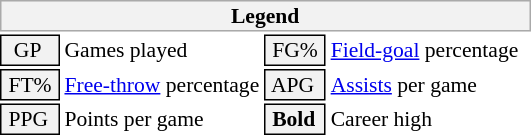<table class="toccolours" style="font-size: 90%; white-space: nowrap;">
<tr>
<th colspan="6" style="background:#f2f2f2; border:1px solid #aaa;">Legend</th>
</tr>
<tr>
<td style="background:#f2f2f2; border:1px solid black;">  GP</td>
<td>Games played</td>
<td style="background:#f2f2f2; border:1px solid black;"> FG% </td>
<td style="padding-right: 8px"><a href='#'>Field-goal</a> percentage</td>
</tr>
<tr>
<td style="background:#f2f2f2; border:1px solid black;"> FT% </td>
<td><a href='#'>Free-throw</a> percentage</td>
<td style="background:#f2f2f2; border:1px solid black;"> APG </td>
<td><a href='#'>Assists</a> per game</td>
</tr>
<tr>
<td style="background:#f2f2f2; border:1px solid black;"> PPG </td>
<td>Points per game</td>
<td style="background-color: #F2F2F2; border: 1px solid black"> <strong>Bold</strong> </td>
<td>Career high</td>
</tr>
<tr>
</tr>
</table>
